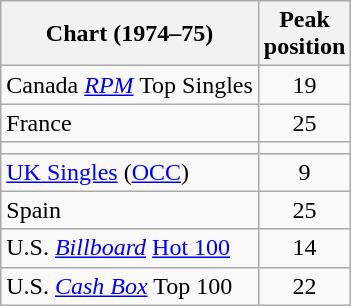<table class="wikitable sortable">
<tr>
<th>Chart (1974–75)</th>
<th>Peak<br>position</th>
</tr>
<tr>
<td>Canada <em><a href='#'>RPM</a></em> Top Singles</td>
<td style="text-align:center;">19</td>
</tr>
<tr>
<td>France</td>
<td align="center">25</td>
</tr>
<tr>
<td></td>
</tr>
<tr>
<td><a href='#'>UK Singles</a> (<a href='#'>OCC</a>)</td>
<td style="text-align:center;">9</td>
</tr>
<tr>
<td>Spain</td>
<td align="center">25</td>
</tr>
<tr>
<td>U.S. <em><a href='#'>Billboard</a></em> <a href='#'>Hot 100</a></td>
<td style="text-align:center;">14</td>
</tr>
<tr>
<td>U.S. <a href='#'><em>Cash Box</em></a> Top 100</td>
<td align="center">22</td>
</tr>
</table>
